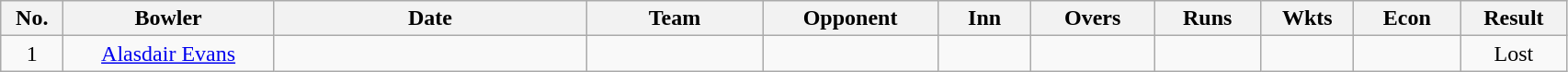<table class="wikitable" style="text-align:center">
<tr>
<th scope="col" width="38">No.</th>
<th scope="col" width="145">Bowler</th>
<th scope="col" width="220">Date</th>
<th scope="col" width="120">Team</th>
<th scope="col" width="120">Opponent</th>
<th scope="col" width="60">Inn</th>
<th scope="col" width="82">Overs</th>
<th scope="col" width="70">Runs</th>
<th scope="col" width="60">Wkts</th>
<th scope="col" width="70">Econ</th>
<th scope="col" width="70">Result</th>
</tr>
<tr>
<td scope="row">1</td>
<td><a href='#'>Alasdair Evans</a></td>
<td></td>
<td></td>
<td></td>
<td></td>
<td></td>
<td></td>
<td></td>
<td></td>
<td>Lost</td>
</tr>
</table>
